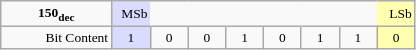<table class="wikitable float-right" border="1" style="text-align:right; font-size: xx-small;">
<tr>
<td style="width:7.7em; text-align:center;"><strong>150<sub>dec</sub></strong></td>
<td style="width:2.4em; background:#D9DBFF; border-right: hidden;">MSb</td>
<td style="width:2.4em; border-right: hidden;"></td>
<td style="width:2.4em; border-right: hidden;"></td>
<td style="width:2.4em; border-right: hidden;"></td>
<td style="width:2.4em; border-right: hidden;"></td>
<td style="width:2.4em; border-right: hidden;"></td>
<td style="width:2.4em; border-right: hidden;"></td>
<td style="width:2.4em;background:#FFFFB0;">LSb</td>
</tr>
<tr>
<td>Bit Content</td>
<td style="text-align:center; background:#D9DBFF;">1</td>
<td style="text-align:center;">0</td>
<td style="text-align:center;">0</td>
<td style="text-align:center;">1</td>
<td style="text-align:center;">0</td>
<td style="text-align:center;">1</td>
<td style="text-align:center;">1</td>
<td style="text-align:center;background:#FFFFB0">0</td>
</tr>
</table>
